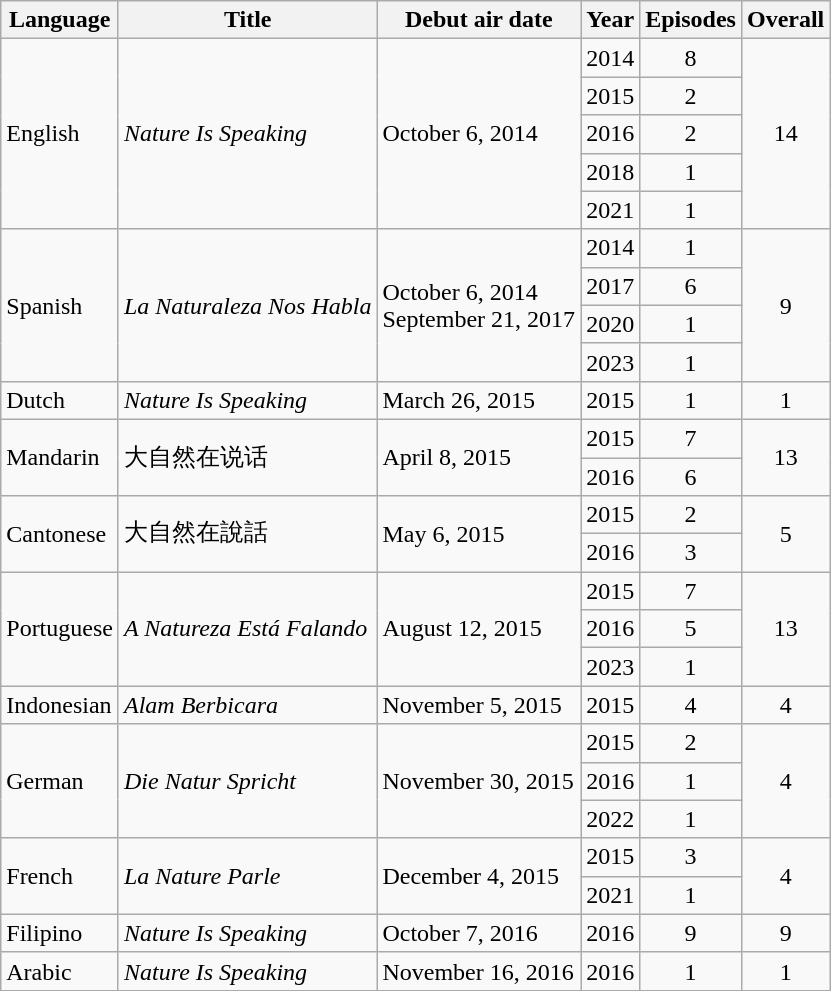<table class=wikitable>
<tr>
<th>Language</th>
<th>Title</th>
<th>Debut air date</th>
<th>Year</th>
<th>Episodes</th>
<th>Overall</th>
</tr>
<tr>
<td rowspan=5>English</td>
<td rowspan=5><em>Nature Is Speaking</em></td>
<td rowspan=5>October 6, 2014</td>
<td>2014</td>
<td style="text-align: center;">8</td>
<td rowspan=5 style="text-align: center;">14</td>
</tr>
<tr>
<td>2015</td>
<td style="text-align: center;">2</td>
</tr>
<tr>
<td>2016</td>
<td style="text-align: center;">2</td>
</tr>
<tr>
<td>2018</td>
<td style="text-align: center;">1</td>
</tr>
<tr>
<td>2021</td>
<td style="text-align: center;">1</td>
</tr>
<tr>
<td rowspan=4>Spanish</td>
<td rowspan=4><em>La Naturaleza Nos Habla</em></td>
<td rowspan=4>October 6, 2014<br>September 21, 2017</td>
<td>2014</td>
<td style="text-align: center;">1</td>
<td rowspan=4 style="text-align: center;">9</td>
</tr>
<tr>
<td>2017</td>
<td style="text-align: center;">6</td>
</tr>
<tr>
<td>2020</td>
<td style="text-align: center;">1</td>
</tr>
<tr>
<td>2023</td>
<td style="text-align: center;">1</td>
</tr>
<tr>
<td>Dutch</td>
<td><em>Nature Is Speaking</em></td>
<td>March 26, 2015</td>
<td>2015</td>
<td style="text-align: center;">1</td>
<td style="text-align: center;">1</td>
</tr>
<tr>
<td rowspan=2>Mandarin</td>
<td rowspan=2>大自然在说话</td>
<td rowspan=2>April 8, 2015</td>
<td>2015</td>
<td style="text-align: center;">7</td>
<td rowspan=2 style="text-align: center;">13</td>
</tr>
<tr>
<td>2016</td>
<td style="text-align: center;">6</td>
</tr>
<tr>
<td rowspan=2>Cantonese</td>
<td rowspan=2>大自然在說話</td>
<td rowspan=2>May 6, 2015</td>
<td>2015</td>
<td style="text-align: center;">2</td>
<td rowspan=2 style="text-align: center;">5</td>
</tr>
<tr>
<td>2016</td>
<td style="text-align: center;">3</td>
</tr>
<tr>
<td rowspan=3>Portuguese</td>
<td rowspan=3><em>A Natureza Está Falando</em></td>
<td rowspan=3>August 12, 2015</td>
<td>2015</td>
<td style="text-align: center;">7</td>
<td rowspan=3 style="text-align: center;">13</td>
</tr>
<tr>
<td>2016</td>
<td style="text-align: center;">5</td>
</tr>
<tr>
<td>2023</td>
<td style="text-align: center;">1</td>
</tr>
<tr>
<td>Indonesian</td>
<td><em>Alam Berbicara</em></td>
<td>November 5, 2015</td>
<td>2015</td>
<td style="text-align: center;">4</td>
<td style="text-align: center;">4</td>
</tr>
<tr>
<td rowspan=3>German</td>
<td rowspan=3><em>Die Natur Spricht</em></td>
<td rowspan=3>November 30, 2015</td>
<td>2015</td>
<td style="text-align: center;">2</td>
<td rowspan=3 style="text-align: center;">4</td>
</tr>
<tr>
<td>2016</td>
<td style="text-align: center;">1</td>
</tr>
<tr>
<td>2022</td>
<td style="text-align: center;">1</td>
</tr>
<tr>
<td rowspan=2>French</td>
<td rowspan=2><em>La Nature Parle</em></td>
<td rowspan=2>December 4, 2015</td>
<td>2015</td>
<td style="text-align: center;">3</td>
<td rowspan=2 style="text-align: center;">4</td>
</tr>
<tr>
<td>2021</td>
<td style="text-align: center;">1</td>
</tr>
<tr>
<td>Filipino</td>
<td><em>Nature Is Speaking</em></td>
<td>October 7, 2016</td>
<td>2016</td>
<td style="text-align: center;">9</td>
<td style="text-align: center;">9</td>
</tr>
<tr>
<td>Arabic</td>
<td><em>Nature Is Speaking</em></td>
<td>November 16, 2016</td>
<td>2016</td>
<td style="text-align: center;">1</td>
<td style="text-align: center;">1</td>
</tr>
<tr>
</tr>
</table>
